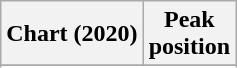<table class="wikitable sortable plainrowheaders">
<tr>
<th>Chart (2020)</th>
<th>Peak<br>position</th>
</tr>
<tr>
</tr>
<tr>
</tr>
<tr>
</tr>
</table>
